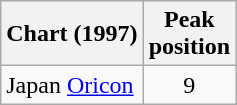<table class="wikitable">
<tr>
<th>Chart (1997)</th>
<th>Peak<br>position</th>
</tr>
<tr>
<td>Japan <a href='#'>Oricon</a></td>
<td align="center">9</td>
</tr>
</table>
